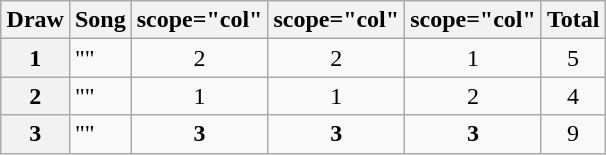<table class="wikitable plainrowheaders" style="margin: 1em auto 1em auto; text-align:center;">
<tr>
<th>Draw</th>
<th>Song</th>
<th>scope="col" </th>
<th>scope="col" </th>
<th>scope="col" </th>
<th>Total</th>
</tr>
<tr>
<th scope="row" style="text-align:center">1</th>
<td align="left">""</td>
<td>2</td>
<td>2</td>
<td>1</td>
<td>5</td>
</tr>
<tr>
<th scope="row" style="text-align:center">2</th>
<td align="left">""</td>
<td>1</td>
<td>1</td>
<td>2</td>
<td>4</td>
</tr>
<tr>
<th scope="row" style="text-align:center">3</th>
<td align="left">""</td>
<td><strong>3</strong></td>
<td><strong>3</strong></td>
<td><strong>3</strong></td>
<td>9</td>
</tr>
</table>
